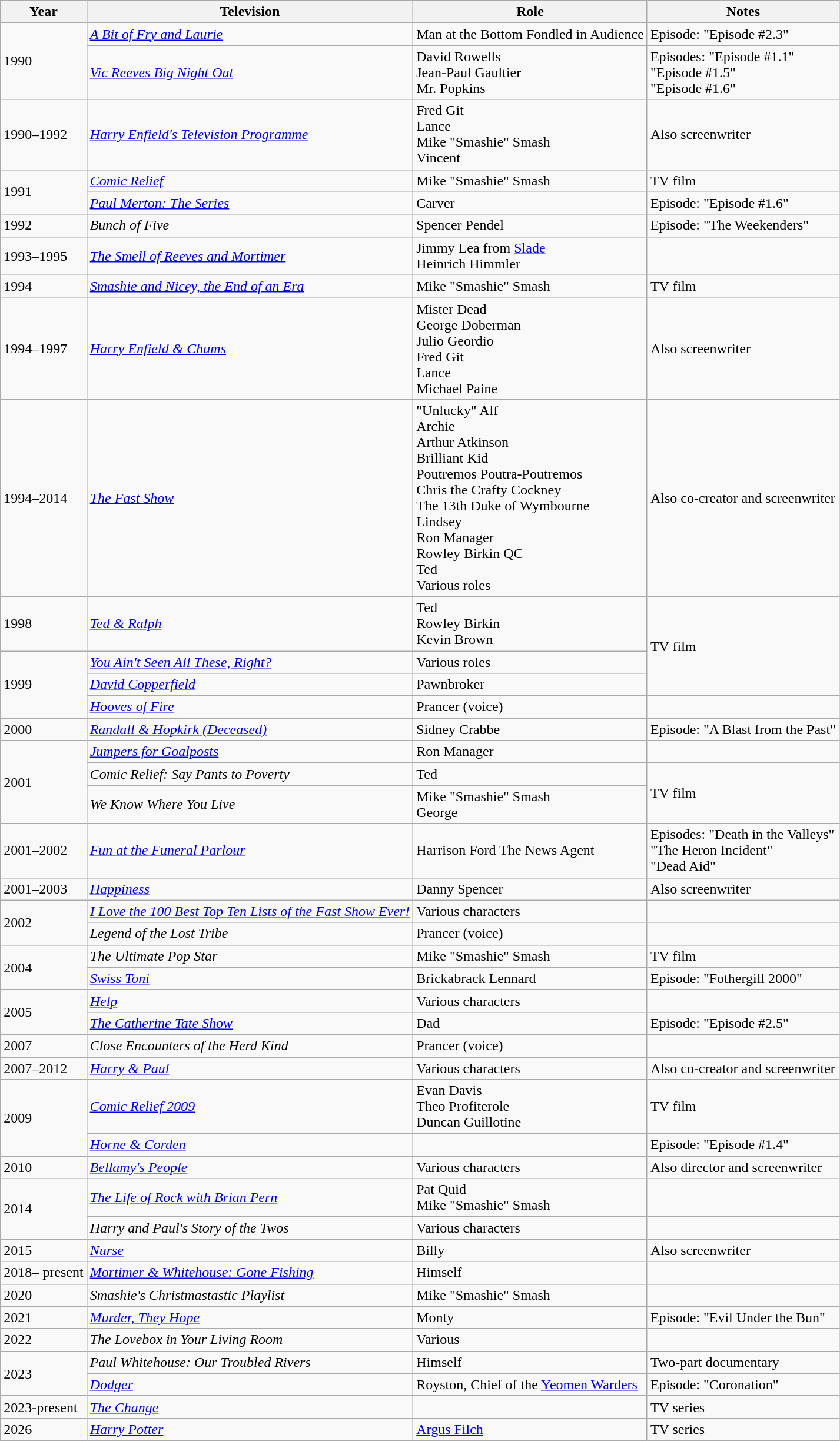<table class="wikitable sortable">
<tr>
<th>Year</th>
<th>Television</th>
<th>Role</th>
<th>Notes</th>
</tr>
<tr>
<td rowspan="2">1990</td>
<td><em><a href='#'>A Bit of Fry and Laurie</a></em></td>
<td>Man at the Bottom Fondled in Audience</td>
<td>Episode: "Episode #2.3"</td>
</tr>
<tr>
<td><em><a href='#'>Vic Reeves Big Night Out</a></em></td>
<td>David Rowells<br>Jean-Paul Gaultier<br>Mr. Popkins</td>
<td>Episodes: "Episode #1.1"<br>"Episode #1.5" <br>"Episode #1.6"</td>
</tr>
<tr>
<td>1990–1992</td>
<td><em><a href='#'>Harry Enfield's Television Programme</a></em></td>
<td>Fred Git<br>Lance<br>Mike "Smashie" Smash<br>Vincent</td>
<td>Also screenwriter</td>
</tr>
<tr>
<td rowspan="2">1991</td>
<td><em><a href='#'>Comic Relief</a></em></td>
<td>Mike "Smashie" Smash</td>
<td>TV film</td>
</tr>
<tr>
<td><em><a href='#'>Paul Merton: The Series</a></em></td>
<td>Carver</td>
<td>Episode: "Episode #1.6"</td>
</tr>
<tr>
<td>1992</td>
<td><em>Bunch of Five</em></td>
<td>Spencer Pendel</td>
<td>Episode: "The Weekenders"</td>
</tr>
<tr>
<td>1993–1995</td>
<td><em><a href='#'>The Smell of Reeves and Mortimer</a></em></td>
<td>Jimmy Lea from <a href='#'>Slade</a><br>Heinrich Himmler</td>
<td></td>
</tr>
<tr>
<td>1994</td>
<td><em><a href='#'>Smashie and Nicey, the End of an Era</a></em></td>
<td>Mike "Smashie" Smash</td>
<td>TV film</td>
</tr>
<tr>
<td>1994–1997</td>
<td><em><a href='#'>Harry Enfield & Chums</a></em></td>
<td>Mister Dead<br>George Doberman<br>Julio Geordio<br>Fred Git<br>Lance<br>Michael Paine</td>
<td>Also screenwriter</td>
</tr>
<tr>
<td>1994–2014</td>
<td><em><a href='#'>The Fast Show</a></em></td>
<td>"Unlucky" Alf<br>Archie<br>Arthur Atkinson<br>Brilliant Kid<br>Poutremos Poutra-Poutremos<br>Chris the Crafty Cockney<br>The 13th Duke of Wymbourne<br>Lindsey<br>Ron Manager<br>Rowley Birkin QC<br>Ted<br>Various roles</td>
<td>Also co-creator and screenwriter</td>
</tr>
<tr>
<td>1998</td>
<td><em><a href='#'>Ted & Ralph</a></em></td>
<td>Ted<br>Rowley Birkin<br>Kevin Brown</td>
<td rowspan="3">TV film</td>
</tr>
<tr>
<td rowspan="3">1999</td>
<td><em><a href='#'>You Ain't Seen All These, Right?</a></em></td>
<td>Various roles</td>
</tr>
<tr>
<td><em><a href='#'>David Copperfield</a></em></td>
<td>Pawnbroker</td>
</tr>
<tr>
<td><em><a href='#'>Hooves of Fire</a></em></td>
<td>Prancer (voice)</td>
<td></td>
</tr>
<tr>
<td>2000</td>
<td><em><a href='#'>Randall & Hopkirk (Deceased)</a></em></td>
<td>Sidney Crabbe</td>
<td>Episode: "A Blast from the Past"</td>
</tr>
<tr>
<td rowspan="3">2001</td>
<td><em><a href='#'>Jumpers for Goalposts</a></em></td>
<td>Ron Manager</td>
<td></td>
</tr>
<tr>
<td><em>Comic Relief: Say Pants to Poverty</em></td>
<td>Ted</td>
<td rowspan="2">TV film</td>
</tr>
<tr>
<td><em>We Know Where You Live</em></td>
<td>Mike "Smashie" Smash<br>George</td>
</tr>
<tr>
<td>2001–2002</td>
<td><em><a href='#'>Fun at the Funeral Parlour</a></em></td>
<td>Harrison Ford The News Agent</td>
<td>Episodes: "Death in the Valleys"<br>"The Heron Incident"<br>"Dead Aid"</td>
</tr>
<tr>
<td>2001–2003</td>
<td><em><a href='#'>Happiness</a></em></td>
<td>Danny Spencer</td>
<td>Also screenwriter</td>
</tr>
<tr>
<td rowspan="2">2002</td>
<td><em><a href='#'>I Love the 100 Best Top Ten Lists of the Fast Show Ever!</a></em></td>
<td>Various characters</td>
<td></td>
</tr>
<tr>
<td><em>Legend of the Lost Tribe</em></td>
<td>Prancer (voice)</td>
<td></td>
</tr>
<tr>
<td rowspan="2">2004</td>
<td><em>The Ultimate Pop Star</em></td>
<td>Mike "Smashie" Smash</td>
<td>TV film</td>
</tr>
<tr>
<td><em><a href='#'>Swiss Toni</a></em></td>
<td>Brickabrack Lennard</td>
<td>Episode: "Fothergill 2000"</td>
</tr>
<tr>
<td rowspan="2">2005</td>
<td><em><a href='#'>Help</a></em></td>
<td>Various characters</td>
<td></td>
</tr>
<tr>
<td><em><a href='#'>The Catherine Tate Show</a></em></td>
<td>Dad</td>
<td>Episode: "Episode #2.5"</td>
</tr>
<tr>
<td rowspan=>2007</td>
<td><em>Close Encounters of the Herd Kind</em></td>
<td>Prancer (voice)</td>
<td></td>
</tr>
<tr>
<td>2007–2012</td>
<td><em><a href='#'>Harry & Paul</a></em></td>
<td>Various characters</td>
<td>Also co-creator and screenwriter</td>
</tr>
<tr>
<td rowspan="2">2009</td>
<td><em><a href='#'>Comic Relief 2009</a></em></td>
<td>Evan Davis<br>Theo Profiterole<br>Duncan Guillotine</td>
<td>TV film</td>
</tr>
<tr>
<td><em><a href='#'>Horne & Corden</a></em></td>
<td></td>
<td>Episode: "Episode #1.4"</td>
</tr>
<tr>
<td>2010</td>
<td><em><a href='#'>Bellamy's People</a></em></td>
<td>Various characters</td>
<td>Also director and screenwriter</td>
</tr>
<tr>
<td rowspan="2">2014</td>
<td><em><a href='#'>The Life of Rock with Brian Pern</a></em></td>
<td>Pat Quid<br>Mike "Smashie" Smash</td>
<td></td>
</tr>
<tr>
<td><em>Harry and Paul's Story of the Twos</em></td>
<td>Various characters</td>
<td></td>
</tr>
<tr>
<td>2015</td>
<td><em><a href='#'>Nurse</a></em></td>
<td>Billy</td>
<td>Also screenwriter</td>
</tr>
<tr>
<td>2018– present</td>
<td><em><a href='#'>Mortimer & Whitehouse: Gone Fishing</a></em></td>
<td>Himself</td>
<td></td>
</tr>
<tr>
<td>2020</td>
<td><em>Smashie's Christmastastic Playlist</em></td>
<td>Mike "Smashie" Smash</td>
<td></td>
</tr>
<tr>
<td>2021</td>
<td><em><a href='#'>Murder, They Hope</a></em></td>
<td>Monty</td>
<td>Episode: "Evil Under the Bun"</td>
</tr>
<tr>
<td>2022</td>
<td><em>The Lovebox in Your Living Room</em></td>
<td>Various</td>
<td></td>
</tr>
<tr>
<td rowspan="2">2023</td>
<td><em>Paul Whitehouse: Our Troubled Rivers</em></td>
<td>Himself</td>
<td>Two-part documentary</td>
</tr>
<tr>
<td><em><a href='#'>Dodger</a></em></td>
<td>Royston, Chief of the <a href='#'>Yeomen Warders</a></td>
<td>Episode: "Coronation"</td>
</tr>
<tr>
<td>2023-present</td>
<td><em><a href='#'>The Change</a></em></td>
<td></td>
<td>TV series</td>
</tr>
<tr>
<td>2026</td>
<td><em><a href='#'>Harry Potter</a></em></td>
<td><a href='#'>Argus Filch</a></td>
<td>TV series</td>
</tr>
</table>
